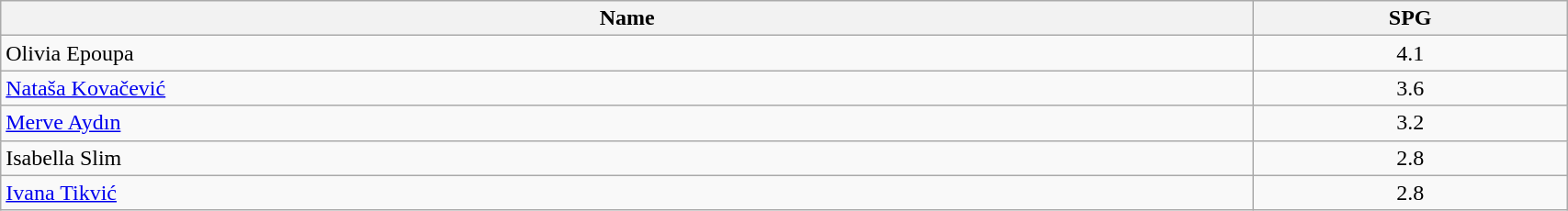<table class=wikitable width="90%">
<tr>
<th width="80%">Name</th>
<th width="20%">SPG</th>
</tr>
<tr>
<td> Olivia Epoupa</td>
<td align=center>4.1</td>
</tr>
<tr>
<td> <a href='#'>Nataša Kovačević</a></td>
<td align=center>3.6</td>
</tr>
<tr>
<td> <a href='#'>Merve Aydın</a></td>
<td align=center>3.2</td>
</tr>
<tr>
<td> Isabella Slim</td>
<td align=center>2.8</td>
</tr>
<tr>
<td> <a href='#'>Ivana Tikvić</a></td>
<td align=center>2.8</td>
</tr>
</table>
